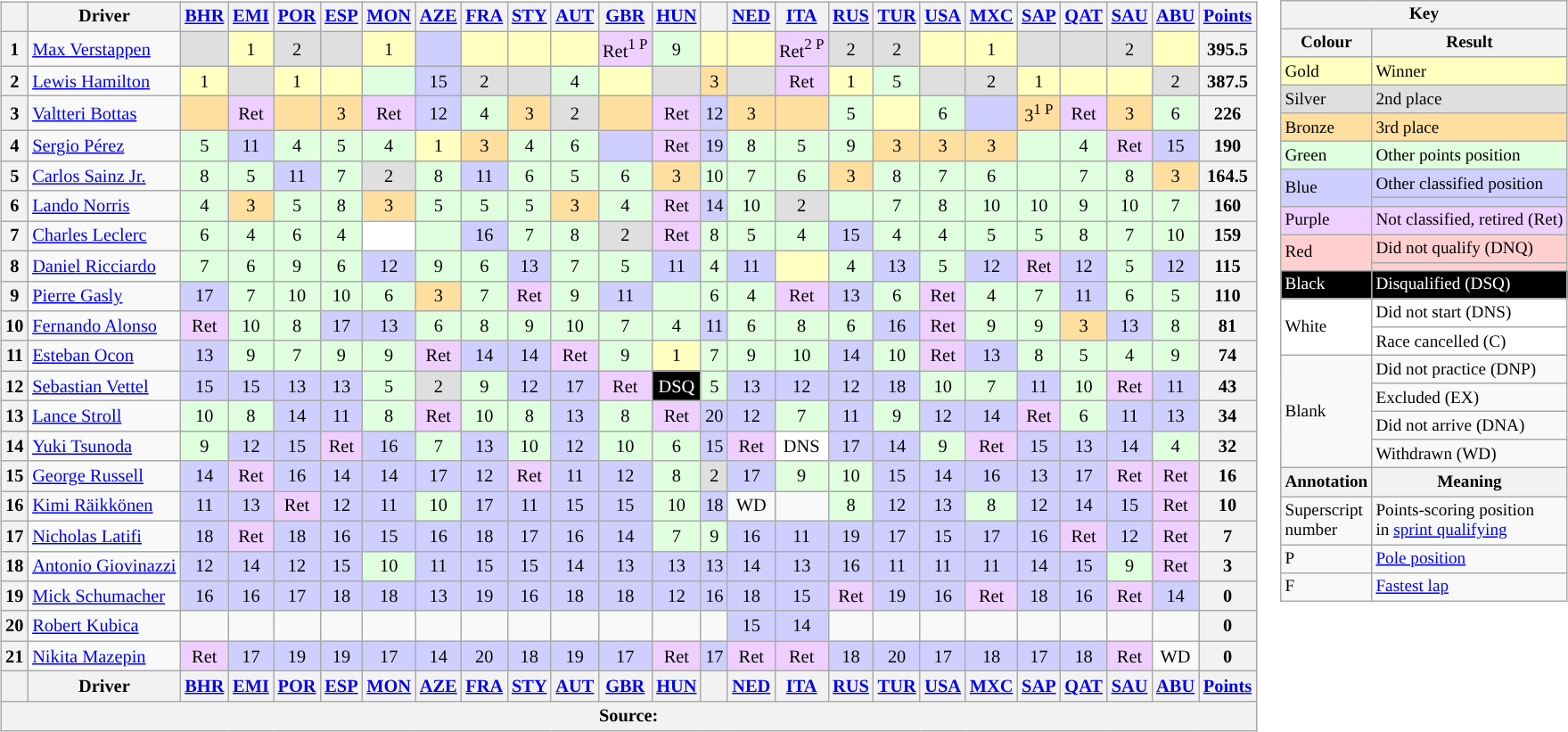<table>
<tr>
<td style="vertical-align:top; text-align:center"><br><table class="wikitable" style="font-size: 85%">
<tr>
<th style="vertical-align:middle"></th>
<th style="vertical-align:middle;background">Driver</th>
<th style="vertical-align:top"><a href='#'>BHR</a><br></th>
<th style="vertical-align:top"><a href='#'>EMI</a><br></th>
<th style="vertical-align:top"><a href='#'>POR</a><br></th>
<th style="vertical-align:top"><a href='#'>ESP</a><br></th>
<th style="vertical-align:top"><a href='#'>MON</a><br></th>
<th style="vertical-align:top"><a href='#'>AZE</a><br></th>
<th style="vertical-align:top"><a href='#'>FRA</a><br></th>
<th style="vertical-align:top"><a href='#'>STY</a><br></th>
<th style="vertical-align:top"><a href='#'>AUT</a><br></th>
<th style="vertical-align:top"><a href='#'>GBR</a><br></th>
<th style="vertical-align:top"><a href='#'>HUN</a><br></th>
<th style="vertical-align:top"><br></th>
<th style="vertical-align:top"><a href='#'>NED</a><br></th>
<th style="vertical-align:top"><a href='#'>ITA</a><br></th>
<th style="vertical-align:top"><a href='#'>RUS</a><br></th>
<th style="vertical-align:top"><a href='#'>TUR</a><br></th>
<th style="vertical-align:top"><a href='#'>USA</a><br></th>
<th style="vertical-align:top"><a href='#'>MXC</a><br></th>
<th style="vertical-align:top"><a href='#'>SAP</a><br></th>
<th style="vertical-align:top"><a href='#'>QAT</a><br></th>
<th style="vertical-align:top"><a href='#'>SAU</a><br></th>
<th style="vertical-align:top"><a href='#'>ABU</a><br></th>
<th style="vertical-align:middle"><a href='#'>Points</a></th>
</tr>
<tr>
<th>1</th>
<td style="text-align:left"> <a href='#'>Max Verstappen</a></td>
<td style="background:#DFDFDF"></td>
<td style="background:#FFFFBF">1</td>
<td style="background:#DFDFDF">2</td>
<td style="background:#DFDFDF"></td>
<td style="background:#FFFFBF">1</td>
<td style="background:#CFCFFF"></td>
<td style="background:#FFFFBF"></td>
<td style="background:#FFFFBF"></td>
<td style="background:#FFFFBF"></td>
<td style="background:#EFCFFF">Ret<span><sup>1 P</sup></span></td>
<td style="background:#DFFFDF">9</td>
<td style="background:#FFFFBF"></td>
<td style="background:#FFFFBF"></td>
<td style="background:#EFCFFF">Ret<span><sup>2 P</sup></span></td>
<td style="background:#DFDFDF">2</td>
<td style="background:#DFDFDF">2</td>
<td style="background:#FFFFBF"></td>
<td style="background:#FFFFBF">1</td>
<td style="background:#DFDFDF"></td>
<td style="background:#DFDFDF"></td>
<td style="background:#DFDFDF">2</td>
<td style="background:#FFFFBF"></td>
<th>395.5</th>
</tr>
<tr>
<th>2</th>
<td style="text-align:left"> <a href='#'>Lewis Hamilton</a></td>
<td style="background:#FFFFBF">1</td>
<td style="background:#DFDFDF"></td>
<td style="background:#FFFFBF">1</td>
<td style="background:#FFFFBF"></td>
<td style="background:#DFFFDF"></td>
<td style="background:#CFCFFF">15</td>
<td style="background:#DFDFDF">2</td>
<td style="background:#DFDFDF"></td>
<td style="background:#DFFFDF">4</td>
<td style="background:#FFFFBF"></td>
<td style="background:#DFDFDF"></td>
<td style="background:#FFDF9F">3</td>
<td style="background:#DFDFDF"></td>
<td style="background:#EFCFFF">Ret</td>
<td style="background:#FFFFBF">1</td>
<td style="background:#DFFFDF">5</td>
<td style="background:#DFDFDF"></td>
<td style="background:#DFDFDF">2</td>
<td style="background:#FFFFBF">1</td>
<td style="background:#FFFFBF"></td>
<td style="background:#FFFFBF"></td>
<td style="background:#DFDFDF">2</td>
<th>387.5</th>
</tr>
<tr>
<th>3</th>
<td style="text-align:left"> <a href='#'>Valtteri Bottas</a></td>
<td style="background:#FFDF9F"></td>
<td style="background:#EFCFFF">Ret</td>
<td style="background:#FFDF9F"></td>
<td style="background:#FFDF9F">3</td>
<td style="background:#EFCFFF">Ret</td>
<td style="background:#CFCFFF">12</td>
<td style="background:#DFFFDF">4</td>
<td style="background:#FFDF9F">3</td>
<td style="background:#DFDFDF">2</td>
<td style="background:#FFDF9F"></td>
<td style="background:#EFCFFF">Ret</td>
<td style="background:#CFCFFF">12</td>
<td style="background:#FFDF9F">3</td>
<td style="background:#FFDF9F"></td>
<td style="background:#DFFFDF">5</td>
<td style="background:#FFFFBF"></td>
<td style="background:#DFFFDF">6</td>
<td style="background:#CFCFFF"></td>
<td style="background:#FFDF9F">3<span><sup>1 P</sup></span></td>
<td style="background:#EFCFFF">Ret</td>
<td style="background:#FFDF9F">3</td>
<td style="background:#DFFFDF">6</td>
<th>226</th>
</tr>
<tr>
<th>4</th>
<td style="text-align:left"> <a href='#'>Sergio Pérez</a></td>
<td style="background:#DFFFDF">5</td>
<td style="background:#CFCFFF">11</td>
<td style="background:#DFFFDF">4</td>
<td style="background:#DFFFDF">5</td>
<td style="background:#DFFFDF">4</td>
<td style="background:#FFFFBF">1</td>
<td style="background:#FFDF9F">3</td>
<td style="background:#DFFFDF">4</td>
<td style="background:#DFFFDF">6</td>
<td style="background:#CFCFFF"></td>
<td style="background:#EFCFFF">Ret</td>
<td style="background:#CFCFFF">19</td>
<td style="background:#DFFFDF">8</td>
<td style="background:#DFFFDF">5</td>
<td style="background:#DFFFDF">9</td>
<td style="background:#FFDF9F">3</td>
<td style="background:#FFDF9F">3</td>
<td style="background:#FFDF9F">3</td>
<td style="background:#DFFFDF"></td>
<td style="background:#DFFFDF">4</td>
<td style="background:#EFCFFF">Ret</td>
<td style="background:#CFCFFF">15</td>
<th>190</th>
</tr>
<tr>
<th>5</th>
<td style="text-align:left"> <a href='#'>Carlos Sainz Jr.</a></td>
<td style="background:#DFFFDF">8</td>
<td style="background:#DFFFDF">5</td>
<td style="background:#CFCFFF">11</td>
<td style="background:#DFFFDF">7</td>
<td style="background:#DFDFDF">2</td>
<td style="background:#DFFFDF">8</td>
<td style="background:#CFCFFF">11</td>
<td style="background:#DFFFDF">6</td>
<td style="background:#DFFFDF">5</td>
<td style="background:#DFFFDF">6</td>
<td style="background:#FFDF9F">3</td>
<td style="background:#DFFFDF">10</td>
<td style="background:#DFFFDF">7</td>
<td style="background:#DFFFDF">6</td>
<td style="Background:#FFDF9F">3</td>
<td style="background:#DFFFDF">8</td>
<td style="background:#DFFFDF">7</td>
<td style="background:#DFFFDF">6</td>
<td style="background:#DFFFDF"></td>
<td style="background:#DFFFDF">7</td>
<td style="background:#DFFFDF">8</td>
<td style="background:#FFDF9F">3</td>
<th>164.5</th>
</tr>
<tr>
<th>6</th>
<td style="text-align:left"> <a href='#'>Lando Norris</a></td>
<td style="background:#DFFFDF">4</td>
<td style="background:#FFDF9F">3</td>
<td style="background:#DFFFDF">5</td>
<td style="background:#DFFFDF">8</td>
<td style="background:#FFDF9F">3</td>
<td style="background:#DFFFDF">5</td>
<td style="background:#DFFFDF">5</td>
<td style="background:#DFFFDF">5</td>
<td style="background:#FFDF9F">3</td>
<td style="background:#DFFFDF">4</td>
<td style="background:#EFCFFF">Ret</td>
<td style="background:#CFCFFF">14</td>
<td style="background:#DFFFDF">10</td>
<td style="background:#DFDFDF">2</td>
<td style="background:#DFFFDF"></td>
<td style="background:#DFFFDF">7</td>
<td style="background:#DFFFDF">8</td>
<td style="background:#DFFFDF">10</td>
<td style="background:#DFFFDF">10</td>
<td style="background:#DFFFDF">9</td>
<td style="background:#DFFFDF">10</td>
<td style="background:#DFFFDF">7</td>
<th>160</th>
</tr>
<tr>
<th>7</th>
<td style="text-align:left"> <a href='#'>Charles Leclerc</a></td>
<td style="background:#DFFFDF">6</td>
<td style="background:#DFFFDF">4</td>
<td style="background:#DFFFDF">6</td>
<td style="background:#DFFFDF">4</td>
<td style="background:#FFFFFF"></td>
<td style="background:#DFFFDF"></td>
<td style="background:#CFCFFF">16</td>
<td style="background:#DFFFDF">7</td>
<td style="background:#DFFFDF">8</td>
<td style="background:#DFDFDF">2</td>
<td style="background:#EFCFFF">Ret</td>
<td style="background:#DFFFDF">8</td>
<td style="background:#DFFFDF">5</td>
<td style="background:#DFFFDF">4</td>
<td style="background:#CFCFFF">15</td>
<td style="background:#DFFFDF">4</td>
<td style="background:#DFFFDF">4</td>
<td style="background:#DFFFDF">5</td>
<td style="background:#DFFFDF">5</td>
<td style="background:#DFFFDF">8</td>
<td style="background:#DFFFDF">7</td>
<td style="background:#DFFFDF">10</td>
<th>159</th>
</tr>
<tr>
<th>8</th>
<td style="text-align:left"> <a href='#'>Daniel Ricciardo</a></td>
<td style="background:#DFFFDF">7</td>
<td style="background:#DFFFDF">6</td>
<td style="background:#DFFFDF">9</td>
<td style="background:#DFFFDF">6</td>
<td style="background:#CFCFFF">12</td>
<td style="background:#DFFFDF">9</td>
<td style="background:#DFFFDF">6</td>
<td style="background:#CFCFFF">13</td>
<td style="background:#DFFFDF">7</td>
<td style="background:#DFFFDF">5</td>
<td style="background:#CFCFFF">11</td>
<td style="background:#DFFFDF">4</td>
<td style="background:#CFCFFF">11</td>
<td style="background:#FFFFBF"></td>
<td style="background:#DFFFDF">4</td>
<td style="background:#CFCFFF">13</td>
<td style="background:#DFFFDF">5</td>
<td style="background:#CFCFFF">12</td>
<td style="background:#EFCFFF">Ret</td>
<td style="background:#CFCFFF">12</td>
<td style="background:#DFFFDF">5</td>
<td style="background:#CFCFFF">12</td>
<th>115</th>
</tr>
<tr>
<th>9</th>
<td style="text-align:left"> <a href='#'>Pierre Gasly</a></td>
<td style="background:#CFCFFF">17</td>
<td style="background:#DFFFDF">7</td>
<td style="background:#DFFFDF">10</td>
<td style="background:#DFFFDF">10</td>
<td style="background:#DFFFDF">6</td>
<td style="background:#FFDF9F">3</td>
<td style="background:#DFFFDF">7</td>
<td style="background:#EFCFFF">Ret</td>
<td style="background:#DFFFDF">9</td>
<td style="background:#CFCFFF">11</td>
<td style="background:#DFFFDF"></td>
<td style="background:#DFFFDF">6</td>
<td style="background:#DFFFDF">4</td>
<td style="background:#EFCFFF">Ret</td>
<td style="background:#CFCFFF">13</td>
<td style="background:#DFFFDF">6</td>
<td style="background:#EFCFFF">Ret</td>
<td style="background:#DFFFDF">4</td>
<td style="background:#DFFFDF">7</td>
<td style="background:#CFCFFF">11</td>
<td style="background:#DFFFDF">6</td>
<td style="background:#DFFFDF">5</td>
<th>110</th>
</tr>
<tr>
<th>10</th>
<td style="text-align:left"> <a href='#'>Fernando Alonso</a></td>
<td style="background:#EFCFFF">Ret</td>
<td style="background:#DFFFDF">10</td>
<td style="background:#DFFFDF">8</td>
<td style="background:#CFCFFF">17</td>
<td style="background:#CFCFFF">13</td>
<td style="background:#DFFFDF">6</td>
<td style="background:#DFFFDF">8</td>
<td style="background:#DFFFDF">9</td>
<td style="background:#DFFFDF">10</td>
<td style="background:#DFFFDF">7</td>
<td style="background:#DFFFDF">4</td>
<td style="background:#CFCFFF">11</td>
<td style="background:#DFFFDF">6</td>
<td style="background:#DFFFDF">8</td>
<td style="background:#DFFFDF">6</td>
<td style="background:#CFCFFF">16</td>
<td style="background:#EFCFFF">Ret</td>
<td style="background:#DFFFDF">9</td>
<td style="background:#DFFFDF">9</td>
<td style="background:#FFDF9F">3</td>
<td style="background:#CFCFFF">13</td>
<td style="background:#DFFFDF">8</td>
<th>81</th>
</tr>
<tr>
<th>11</th>
<td style="text-align:left"> <a href='#'>Esteban Ocon</a></td>
<td style="background:#CFCFFF">13</td>
<td style="background:#DFFFDF">9</td>
<td style="background:#DFFFDF">7</td>
<td style="background:#DFFFDF">9</td>
<td style="background:#DFFFDF">9</td>
<td style="background:#EFCFFF">Ret</td>
<td style="background:#CFCFFF">14</td>
<td style="background:#CFCFFF">14</td>
<td style="background:#EFCFFF">Ret</td>
<td style="background:#DFFFDF">9</td>
<td style="background:#FFFFBF">1</td>
<td style="background:#DFFFDF">7</td>
<td style="background:#DFFFDF">9</td>
<td style="background:#DFFFDF">10</td>
<td style="background:#CFCFFF">14</td>
<td style="background:#DFFFDF">10</td>
<td style="background:#EFCFFF">Ret</td>
<td style="background:#CFCFFF">13</td>
<td style="background:#DFFFDF">8</td>
<td style="background:#DFFFDF">5</td>
<td style="background:#DFFFDF">4</td>
<td style="background:#DFFFDF">9</td>
<th>74</th>
</tr>
<tr>
<th>12</th>
<td style="text-align:left"> <a href='#'>Sebastian Vettel</a></td>
<td style="background:#CFCFFF">15</td>
<td style="background:#CFCFFF">15</td>
<td style="background:#CFCFFF">13</td>
<td style="background:#CFCFFF">13</td>
<td style="background:#DFFFDF">5</td>
<td style="background:#DFDFDF">2</td>
<td style="background:#DFFFDF">9</td>
<td style="background:#CFCFFF">12</td>
<td style="background:#CFCFFF">17</td>
<td style="background:#EFCFFF">Ret</td>
<td style="background-color:#000000; color:white">DSQ</td>
<td style="background:#DFFFDF">5</td>
<td style="background:#CFCFFF">13</td>
<td style="background:#CFCFFF">12</td>
<td style="background:#CFCFFF">12</td>
<td style="background:#CFCFFF">18</td>
<td style="background:#DFFFDF">10</td>
<td style="background:#DFFFDF">7</td>
<td style="background:#CFCFFF">11</td>
<td style="background:#DFFFDF">10</td>
<td style="background:#EFCFFF">Ret</td>
<td style="background:#CFCFFF">11</td>
<th>43</th>
</tr>
<tr>
<th>13</th>
<td style="text-align:left"> <a href='#'>Lance Stroll</a></td>
<td style="background:#DFFFDF">10</td>
<td style="background:#DFFFDF">8</td>
<td style="background:#CFCFFF">14</td>
<td style="background:#CFCFFF">11</td>
<td style="background:#DFFFDF">8</td>
<td style="background:#EFCFFF">Ret</td>
<td style="background:#DFFFDF">10</td>
<td style="background:#DFFFDF">8</td>
<td style="background:#CFCFFF">13</td>
<td style="background:#DFFFDF">8</td>
<td style="background:#EFCFFF">Ret</td>
<td style="background:#CFCFFF">20</td>
<td style="background:#CFCFFF">12</td>
<td style="background:#DFFFDF">7</td>
<td style="background:#CFCFFF">11</td>
<td style="background:#DFFFDF">9</td>
<td style="background:#CFCFFF">12</td>
<td style="background:#CFCFFF">14</td>
<td style="background:#EFCFFF">Ret</td>
<td style="background:#DFFFDF">6</td>
<td style="background:#CFCFFF">11</td>
<td style="background:#CFCFFF">13</td>
<th>34</th>
</tr>
<tr>
<th>14</th>
<td style="text-align:left"> <a href='#'>Yuki Tsunoda</a></td>
<td style="background:#DFFFDF">9</td>
<td style="background:#CFCFFF">12</td>
<td style="background:#CFCFFF">15</td>
<td style="background:#EFCFFF">Ret</td>
<td style="background:#CFCFFF">16</td>
<td style="background:#DFFFDF">7</td>
<td style="background:#CFCFFF">13</td>
<td style="background:#DFFFDF">10</td>
<td style="background:#CFCFFF">12</td>
<td style="background:#DFFFDF">10</td>
<td style="background:#DFFFDF">6</td>
<td style="background:#CFCFFF">15</td>
<td style="background:#EFCFFF">Ret</td>
<td style="background:#FFFFFF">DNS</td>
<td style="background:#CFCFFF">17</td>
<td style="background:#CFCFFF">14</td>
<td style="background:#DFFFDF">9</td>
<td style="background:#EFCFFF">Ret</td>
<td style="background:#CFCFFF">15</td>
<td style="background:#CFCFFF">13</td>
<td style="background:#CFCFFF">14</td>
<td style="background:#DFFFDF">4</td>
<th>32</th>
</tr>
<tr>
<th>15</th>
<td style="text-align:left"> <a href='#'>George Russell</a></td>
<td style="background:#CFCFFF">14</td>
<td style="background:#EFCFFF">Ret</td>
<td style="background:#CFCFFF">16</td>
<td style="background:#CFCFFF">14</td>
<td style="background:#CFCFFF">14</td>
<td style="background:#CFCFFF">17</td>
<td style="background:#CFCFFF">12</td>
<td style="background:#EFCFFF">Ret</td>
<td style="background:#CFCFFF">11</td>
<td style="background:#CFCFFF">12</td>
<td style="background:#DFFFDF">8</td>
<td style="background:#DFDFDF">2</td>
<td style="background:#CFCFFF">17</td>
<td style="background:#DFFFDF">9</td>
<td style="background:#DFFFDF">10</td>
<td style="background:#CFCFFF">15</td>
<td style="background:#CFCFFF">14</td>
<td style="background:#CFCFFF">16</td>
<td style="background:#CFCFFF">13</td>
<td style="background:#CFCFFF">17</td>
<td style="background:#EFCFFF">Ret</td>
<td style="background:#EFCFFF">Ret</td>
<th>16</th>
</tr>
<tr>
<th>16</th>
<td style="text-align:left"> <a href='#'>Kimi Räikkönen</a></td>
<td style="background:#CFCFFF">11</td>
<td style="background:#CFCFFF">13</td>
<td style="background:#EFCFFF">Ret</td>
<td style="background:#CFCFFF">12</td>
<td style="background:#CFCFFF">11</td>
<td style="background:#DFFFDF">10</td>
<td style="background:#CFCFFF">17</td>
<td style="background:#CFCFFF">11</td>
<td style="background:#CFCFFF">15</td>
<td style="background:#CFCFFF">15</td>
<td style="background:#DFFFDF">10</td>
<td style="background:#CFCFFF">18</td>
<td>WD</td>
<td></td>
<td style="background:#DFFFDF">8</td>
<td style="background:#CFCFFF">12</td>
<td style="background:#CFCFFF">13</td>
<td style="background:#DFFFDF">8</td>
<td style="background:#CFCFFF">12</td>
<td style="background:#CFCFFF">14</td>
<td style="background:#CFCFFF">15</td>
<td style="background:#EFCFFF">Ret</td>
<th>10</th>
</tr>
<tr>
<th>17</th>
<td style="text-align:left"> <a href='#'>Nicholas Latifi</a></td>
<td style="background:#CFCFFF">18</td>
<td style="background:#EFCFFF">Ret</td>
<td style="background:#CFCFFF">18</td>
<td style="background:#CFCFFF">16</td>
<td style="background:#CFCFFF">15</td>
<td style="background:#CFCFFF">16</td>
<td style="background:#CFCFFF">18</td>
<td style="background:#CFCFFF">17</td>
<td style="background:#CFCFFF">16</td>
<td style="background:#CFCFFF">14</td>
<td style="background:#DFFFDF">7</td>
<td style="background:#DFFFDF">9</td>
<td style="background:#CFCFFF">16</td>
<td style="background:#CFCFFF">11</td>
<td style="background:#CFCFFF">19</td>
<td style="background:#CFCFFF">17</td>
<td style="background:#CFCFFF">15</td>
<td style="background:#CFCFFF">17</td>
<td style="background:#CFCFFF">16</td>
<td style="background:#EFCFFF">Ret</td>
<td style="background:#CFCFFF">12</td>
<td style="background:#EFCFFF">Ret</td>
<th>7</th>
</tr>
<tr>
<th>18</th>
<td style="text-align:left" nowrap=""> <a href='#'>Antonio Giovinazzi</a></td>
<td style="background:#CFCFFF">12</td>
<td style="background:#CFCFFF">14</td>
<td style="background:#CFCFFF">12</td>
<td style="background:#CFCFFF">15</td>
<td style="background:#DFFFDF">10</td>
<td style="background:#CFCFFF">11</td>
<td style="background:#CFCFFF">15</td>
<td style="background:#CFCFFF">15</td>
<td style="background:#CFCFFF">14</td>
<td style="background:#CFCFFF">13</td>
<td style="background:#CFCFFF">13</td>
<td style="background:#CFCFFF">13</td>
<td style="background:#CFCFFF">14</td>
<td style="background:#CFCFFF">13</td>
<td style="background:#CFCFFF">16</td>
<td style="background:#CFCFFF">11</td>
<td style="background:#CFCFFF">11</td>
<td style="background:#CFCFFF">11</td>
<td style="background:#CFCFFF">14</td>
<td style="background:#CFCFFF">15</td>
<td style="background:#DFFFDF">9</td>
<td style="background:#EFCFFF">Ret</td>
<th>3</th>
</tr>
<tr>
<th>19</th>
<td style="text-align:left"> <a href='#'>Mick Schumacher</a></td>
<td style="background:#CFCFFF">16</td>
<td style="background:#CFCFFF">16</td>
<td style="background:#CFCFFF">17</td>
<td style="background:#CFCFFF">18</td>
<td style="background:#CFCFFF">18</td>
<td style="background:#CFCFFF">13</td>
<td style="background:#CFCFFF">19</td>
<td style="background:#CFCFFF">16</td>
<td style="background:#CFCFFF">18</td>
<td style="background:#CFCFFF">18</td>
<td style="background:#CFCFFF">12</td>
<td style="background:#CFCFFF">16</td>
<td style="background:#CFCFFF">18</td>
<td style="background:#CFCFFF">15</td>
<td style="background:#EFCFFF">Ret</td>
<td style="background:#CFCFFF">19</td>
<td style="background:#CFCFFF">16</td>
<td style="background:#EFCFFF">Ret</td>
<td style="background:#CFCFFF">18</td>
<td style="background:#CFCFFF">16</td>
<td style="background:#EFCFFF">Ret</td>
<td style="background:#CFCFFF">14</td>
<th>0</th>
</tr>
<tr>
<th>20</th>
<td style="text-align:left"> <a href='#'>Robert Kubica</a></td>
<td></td>
<td></td>
<td></td>
<td></td>
<td></td>
<td></td>
<td></td>
<td></td>
<td></td>
<td></td>
<td></td>
<td></td>
<td style="background:#CFCFFF">15</td>
<td style="background:#CFCFFF">14</td>
<td></td>
<td></td>
<td></td>
<td></td>
<td></td>
<td></td>
<td></td>
<td></td>
<th>0</th>
</tr>
<tr>
<th>21</th>
<td style="text-align:left"><a href='#'>Nikita Mazepin</a></td>
<td style="background:#EFCFFF">Ret</td>
<td style="background:#CFCFFF">17</td>
<td style="background:#CFCFFF">19</td>
<td style="background:#CFCFFF">19</td>
<td style="background:#CFCFFF">17</td>
<td style="background:#CFCFFF">14</td>
<td style="background:#CFCFFF">20</td>
<td style="background:#CFCFFF">18</td>
<td style="background:#CFCFFF">19</td>
<td style="background:#CFCFFF">17</td>
<td style="background:#EFCFFF">Ret</td>
<td style="background:#CFCFFF">17</td>
<td style="background:#EFCFFF">Ret</td>
<td style="background:#EFCFFF">Ret</td>
<td style="background:#CFCFFF">18</td>
<td style="background:#CFCFFF">20</td>
<td style="background:#CFCFFF">17</td>
<td style="background:#CFCFFF">18</td>
<td style="background:#CFCFFF">17</td>
<td style="background:#CFCFFF">18</td>
<td style="background:#EFCFFF">Ret</td>
<td>WD</td>
<th>0</th>
</tr>
<tr>
<th style="vertical-align:middle"></th>
<th style="vertical-align:middle">Driver</th>
<th style="vertical-align:top"><a href='#'>BHR</a><br></th>
<th style="vertical-align:top"><a href='#'>EMI</a><br></th>
<th style="vertical-align:top"><a href='#'>POR</a><br></th>
<th style="vertical-align:top"><a href='#'>ESP</a><br></th>
<th style="vertical-align:top"><a href='#'>MON</a><br></th>
<th style="vertical-align:top"><a href='#'>AZE</a><br></th>
<th style="vertical-align:top"><a href='#'>FRA</a><br></th>
<th style="vertical-align:top"><a href='#'>STY</a><br></th>
<th style="vertical-align:top"><a href='#'>AUT</a><br></th>
<th style="vertical-align:top"><a href='#'>GBR</a><br></th>
<th style="vertical-align:top"><a href='#'>HUN</a><br></th>
<th style="vertical-align:top"><br></th>
<th style="vertical-align:top"><a href='#'>NED</a><br></th>
<th style="vertical-align:top"><a href='#'>ITA</a><br></th>
<th style="vertical-align:top"><a href='#'>RUS</a><br></th>
<th style="vertical-align:top"><a href='#'>TUR</a><br></th>
<th style="vertical-align:top"><a href='#'>USA</a><br></th>
<th style="vertical-align:top"><a href='#'>MXC</a><br></th>
<th style="vertical-align:top"><a href='#'>SAP</a><br></th>
<th style="vertical-align:top"><a href='#'>QAT</a><br></th>
<th style="vertical-align:top"><a href='#'>SAU</a><br></th>
<th style="vertical-align:top"><a href='#'>ABU</a><br></th>
<th style="vertical-align:middle"><a href='#'>Points</a></th>
</tr>
<tr>
<th colspan="25">Source:</th>
</tr>
</table>
</td>
<td style="vertical-align:top"><br><table style="margin-right:0; font-size:80%" class="wikitable">
<tr>
<th colspan=2>Key</th>
</tr>
<tr>
<th>Colour</th>
<th>Result</th>
</tr>
<tr style="background-color:#FFFFBF">
<td>Gold</td>
<td>Winner</td>
</tr>
<tr style="background-color:#DFDFDF">
<td>Silver</td>
<td>2nd place</td>
</tr>
<tr style="background-color:#FFDF9F">
<td>Bronze</td>
<td>3rd place</td>
</tr>
<tr style="background-color:#DFFFDF">
<td>Green</td>
<td>Other points position</td>
</tr>
<tr style="background-color:#CFCFFF">
<td rowspan="2">Blue</td>
<td>Other classified position</td>
</tr>
<tr style="background-color:#CFCFFF">
<td></td>
</tr>
<tr style="background-color:#EFCFFF">
<td>Purple</td>
<td>Not classified, retired (Ret)</td>
</tr>
<tr style="background-color:#FFCFCF">
<td rowspan="2">Red</td>
<td>Did not qualify (DNQ)</td>
</tr>
<tr style="background-color:#FFCFCF">
<td></td>
</tr>
<tr style="background-color:#000000; color:white">
<td>Black</td>
<td>Disqualified (DSQ)</td>
</tr>
<tr style="background-color:#FFFFFF">
<td rowspan="2">White</td>
<td>Did not start (DNS)</td>
</tr>
<tr style="background-color:#FFFFFF">
<td>Race cancelled (C)</td>
</tr>
<tr>
<td rowspan="4">Blank </td>
<td>Did not practice (DNP)</td>
</tr>
<tr>
<td>Excluded (EX)</td>
</tr>
<tr>
<td>Did not arrive (DNA)</td>
</tr>
<tr>
<td>Withdrawn (WD)</td>
</tr>
<tr>
<th>Annotation</th>
<th>Meaning</th>
</tr>
<tr>
<td>Superscript<br>number</td>
<td>Points-scoring position<br>in <a href='#'>sprint qualifying</a></td>
</tr>
<tr>
<td>P</td>
<td><a href='#'>Pole position</a></td>
</tr>
<tr>
<td>F</td>
<td><a href='#'>Fastest lap</a></td>
</tr>
</table>
</td>
</tr>
</table>
